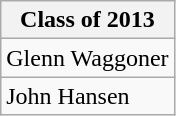<table class="wikitable" border="1">
<tr>
<th>Class of 2013</th>
</tr>
<tr>
<td>Glenn Waggoner</td>
</tr>
<tr>
<td>John Hansen</td>
</tr>
</table>
